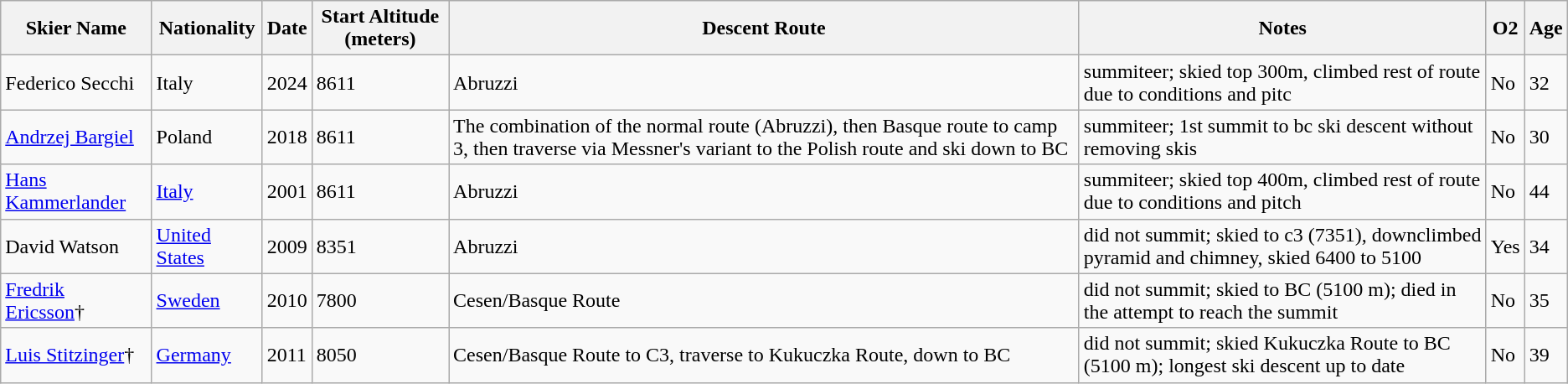<table class="wikitable sortable">
<tr>
<th scope="col">Skier Name</th>
<th scope="col">Nationality</th>
<th scope="col">Date</th>
<th scope="col">Start Altitude (meters)</th>
<th scope="col">Descent Route</th>
<th scope="col">Notes</th>
<th scope="col">O2</th>
<th scope="col">Age</th>
</tr>
<tr>
<td>Federico Secchi</td>
<td>Italy</td>
<td>2024</td>
<td>8611</td>
<td>Abruzzi</td>
<td>summiteer; skied top 300m, climbed rest of route due to conditions and pitc </td>
<td>No</td>
<td>32</td>
</tr>
<tr>
<td><a href='#'>Andrzej Bargiel</a></td>
<td>Poland</td>
<td>2018</td>
<td>8611</td>
<td>The combination of the normal route (Abruzzi), then Basque route to camp 3, then traverse via Messner's variant to the Polish route and ski down to BC</td>
<td>summiteer; 1st summit to bc ski descent without removing skis</td>
<td>No</td>
<td>30</td>
</tr>
<tr>
<td><a href='#'>Hans Kammerlander</a></td>
<td><a href='#'>Italy</a></td>
<td>2001</td>
<td>8611</td>
<td>Abruzzi</td>
<td>summiteer; skied top 400m, climbed rest of route due to conditions and pitch</td>
<td>No</td>
<td>44</td>
</tr>
<tr>
<td>David Watson</td>
<td><a href='#'>United States</a></td>
<td>2009</td>
<td>8351</td>
<td>Abruzzi</td>
<td>did not summit; skied to c3 (7351), downclimbed pyramid and chimney, skied 6400 to 5100</td>
<td>Yes</td>
<td>34</td>
</tr>
<tr>
<td><a href='#'>Fredrik Ericsson</a>†</td>
<td><a href='#'>Sweden</a></td>
<td>2010</td>
<td>7800</td>
<td>Cesen/Basque Route</td>
<td>did not summit; skied to BC (5100 m); died in the attempt to reach the summit</td>
<td>No</td>
<td>35</td>
</tr>
<tr>
<td><a href='#'>Luis Stitzinger</a>†</td>
<td><a href='#'>Germany</a></td>
<td>2011</td>
<td>8050</td>
<td>Cesen/Basque Route to C3, traverse to Kukuczka Route, down to BC</td>
<td>did not summit; skied Kukuczka Route to BC (5100 m); longest ski descent up to date</td>
<td>No</td>
<td>39</td>
</tr>
</table>
